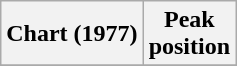<table class="wikitable sortable plainrowheaders" style="text-align:center">
<tr>
<th scope="col">Chart (1977)</th>
<th scope="col">Peak<br> position</th>
</tr>
<tr>
</tr>
</table>
